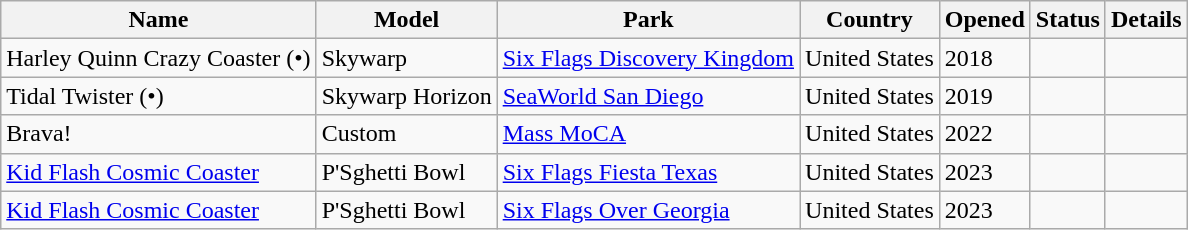<table class="wikitable sortable">
<tr>
<th>Name</th>
<th>Model</th>
<th>Park</th>
<th>Country</th>
<th>Opened</th>
<th>Status</th>
<th class="unsortable">Details</th>
</tr>
<tr>
<td>Harley Quinn Crazy Coaster (•)</td>
<td>Skywarp</td>
<td><a href='#'>Six Flags Discovery Kingdom</a></td>
<td> United States</td>
<td>2018</td>
<td></td>
<td><br></td>
</tr>
<tr>
<td>Tidal Twister (•)</td>
<td>Skywarp Horizon</td>
<td><a href='#'>SeaWorld San Diego</a></td>
<td> United States</td>
<td>2019</td>
<td></td>
<td><br></td>
</tr>
<tr>
<td>Brava!</td>
<td>Custom</td>
<td><a href='#'>Mass MoCA</a></td>
<td> United States</td>
<td>2022</td>
<td></td>
<td><br></td>
</tr>
<tr>
<td><a href='#'>Kid Flash Cosmic Coaster</a></td>
<td>P'Sghetti Bowl</td>
<td><a href='#'>Six Flags Fiesta Texas</a></td>
<td> United States</td>
<td>2023</td>
<td></td>
<td></td>
</tr>
<tr>
<td><a href='#'>Kid Flash Cosmic Coaster</a></td>
<td>P'Sghetti Bowl</td>
<td><a href='#'>Six Flags Over Georgia</a></td>
<td> United States</td>
<td>2023</td>
<td></td>
<td></td>
</tr>
</table>
